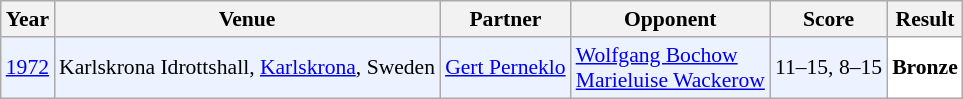<table class="sortable wikitable" style="font-size: 90%;">
<tr>
<th>Year</th>
<th>Venue</th>
<th>Partner</th>
<th>Opponent</th>
<th>Score</th>
<th>Result</th>
</tr>
<tr style="background:#ECF2FF">
<td align="center"><a href='#'>1972</a></td>
<td align="left">Karlskrona Idrottshall, <a href='#'>Karlskrona</a>, Sweden</td>
<td align="left"> <a href='#'>Gert Perneklo</a></td>
<td align="left"> <a href='#'>Wolfgang Bochow</a><br> <a href='#'>Marieluise Wackerow</a></td>
<td align="left">11–15, 8–15</td>
<td style="text-align:left; background:white"> <strong>Bronze</strong></td>
</tr>
</table>
